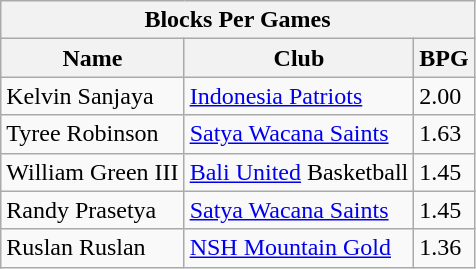<table class="wikitable">
<tr>
<th colspan="4"><strong>Blocks Per Games</strong></th>
</tr>
<tr>
<th>Name</th>
<th>Club</th>
<th>BPG</th>
</tr>
<tr>
<td> Kelvin Sanjaya</td>
<td><a href='#'>Indonesia Patriots</a></td>
<td>2.00</td>
</tr>
<tr>
<td> Tyree Robinson</td>
<td><a href='#'>Satya Wacana Saints</a></td>
<td>1.63</td>
</tr>
<tr>
<td> William Green III</td>
<td><a href='#'>Bali United</a> Basketball</td>
<td>1.45</td>
</tr>
<tr>
<td> Randy Prasetya</td>
<td><a href='#'>Satya Wacana Saints</a></td>
<td>1.45</td>
</tr>
<tr>
<td> Ruslan Ruslan</td>
<td><a href='#'>NSH Mountain Gold</a></td>
<td>1.36</td>
</tr>
</table>
